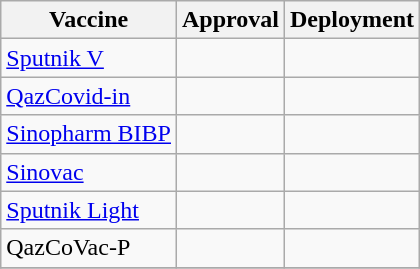<table class="wikitable">
<tr>
<th>Vaccine</th>
<th>Approval</th>
<th>Deployment</th>
</tr>
<tr>
<td><a href='#'>Sputnik V</a></td>
<td></td>
<td></td>
</tr>
<tr>
<td><a href='#'>QazCovid-in</a></td>
<td></td>
<td></td>
</tr>
<tr>
<td><a href='#'>Sinopharm BIBP</a></td>
<td></td>
<td></td>
</tr>
<tr>
<td><a href='#'>Sinovac</a></td>
<td></td>
<td></td>
</tr>
<tr>
<td><a href='#'>Sputnik Light</a></td>
<td></td>
<td></td>
</tr>
<tr>
<td>QazCoVac-P</td>
<td></td>
<td></td>
</tr>
<tr>
</tr>
</table>
